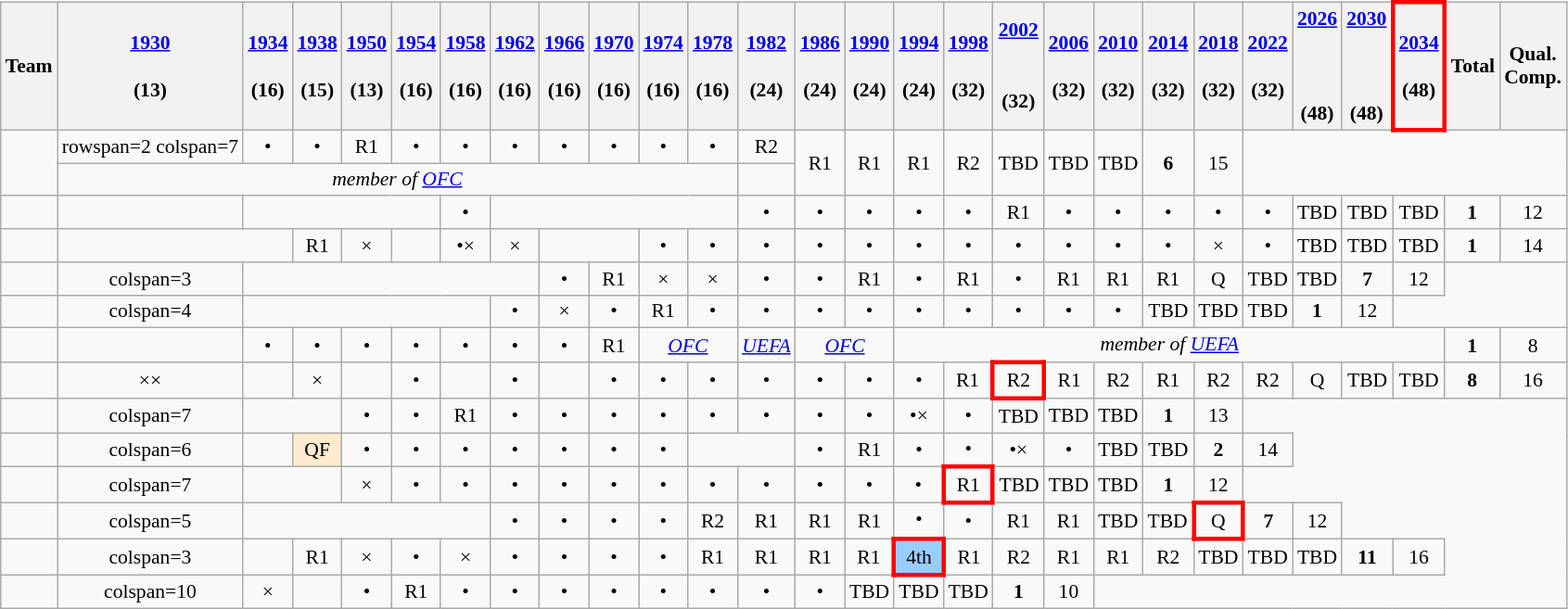<table class="wikitable" style="text-align: center;  font-size:90%;">
<tr>
<th>Team</th>
<th><a href='#'>1930</a><br><br>(13)</th>
<th><a href='#'>1934</a><br><br>(16)</th>
<th><a href='#'>1938</a><br><br>(15)</th>
<th><a href='#'>1950</a><br><br>(13)</th>
<th><a href='#'>1954</a><br><br>(16)</th>
<th><a href='#'>1958</a><br><br>(16)</th>
<th><a href='#'>1962</a><br><br>(16)</th>
<th><a href='#'>1966</a><br><br>(16)</th>
<th><a href='#'>1970</a><br><br>(16)</th>
<th><a href='#'>1974</a><br><br>(16)</th>
<th><a href='#'>1978</a><br><br>(16)</th>
<th><a href='#'>1982</a><br><br>(24)</th>
<th><a href='#'>1986</a><br><br>(24)</th>
<th><a href='#'>1990</a><br><br>(24)</th>
<th><a href='#'>1994</a><br><br>(24)</th>
<th><a href='#'>1998</a><br><br>(32)</th>
<th><a href='#'>2002</a><br><br><br>(32)</th>
<th><a href='#'>2006</a><br><br>(32)</th>
<th><a href='#'>2010</a><br><br>(32)</th>
<th><a href='#'>2014</a><br><br>(32)</th>
<th><a href='#'>2018</a><br><br>(32)</th>
<th><a href='#'>2022</a><br><br>(32)</th>
<th><a href='#'>2026</a><br><br><br><br>(48)</th>
<th><a href='#'>2030</a><br> <br><br><br> (48)</th>
<th style="border:3px solid red"><a href='#'>2034</a><br> <br> (48)</th>
<th>Total</th>
<th>Qual.<br>Comp.</th>
</tr>
<tr>
<td rowspan=2 align=left></td>
<td>rowspan=2 colspan=7 </td>
<td>•</td>
<td>•</td>
<td>R1<br></td>
<td>•</td>
<td>•</td>
<td>•</td>
<td>•</td>
<td>•</td>
<td>•</td>
<td>•</td>
<td>R2<br></td>
<td rowspan=2>R1<br></td>
<td rowspan=2>R1<br></td>
<td rowspan=2>R1<br></td>
<td rowspan=2>R2<br></td>
<td rowspan=2>TBD</td>
<td rowspan=2>TBD</td>
<td rowspan=2>TBD</td>
<td rowspan=2><strong>6</strong></td>
<td rowspan=2>15</td>
</tr>
<tr>
<td colspan=11><em>member of <a href='#'>OFC</a></em></td>
</tr>
<tr>
<td align=left></td>
<td></td>
<td colspan=4></td>
<td>•</td>
<td colspan=5></td>
<td>•</td>
<td>•</td>
<td>•</td>
<td>•</td>
<td>•</td>
<td>R1<br></td>
<td>•</td>
<td>•</td>
<td>•</td>
<td>•</td>
<td>•</td>
<td>TBD</td>
<td>TBD</td>
<td>TBD</td>
<td><strong>1</strong></td>
<td>12</td>
</tr>
<tr>
<td align=left></td>
<td colspan=2></td>
<td>R1<br></td>
<td>×</td>
<td></td>
<td>•×</td>
<td>×</td>
<td colspan=2></td>
<td>•</td>
<td>•</td>
<td>•</td>
<td>•</td>
<td>•</td>
<td>•</td>
<td>•</td>
<td>•</td>
<td>•</td>
<td>•</td>
<td>•</td>
<td>×</td>
<td>•</td>
<td>TBD</td>
<td>TBD</td>
<td>TBD</td>
<td><strong>1</strong></td>
<td>14</td>
</tr>
<tr>
<td align=left></td>
<td>colspan=3 </td>
<td colspan=6></td>
<td>•</td>
<td>R1<br></td>
<td>×</td>
<td>×</td>
<td>•</td>
<td>•</td>
<td>R1<br></td>
<td>•</td>
<td>R1<br></td>
<td>•</td>
<td>R1<br></td>
<td>R1<br></td>
<td>R1<br></td>
<td>Q</td>
<td>TBD</td>
<td>TBD</td>
<td><strong>7</strong></td>
<td>12</td>
</tr>
<tr>
<td align=left></td>
<td>colspan=4 </td>
<td colspan=5></td>
<td>•</td>
<td>×</td>
<td>•</td>
<td>R1<br></td>
<td>•</td>
<td>•</td>
<td>•</td>
<td>•</td>
<td>•</td>
<td>•</td>
<td>•</td>
<td>•</td>
<td>•</td>
<td>TBD</td>
<td>TBD</td>
<td>TBD</td>
<td><strong>1</strong></td>
<td>12</td>
</tr>
<tr>
<td align=left></td>
<td></td>
<td>•</td>
<td>•</td>
<td>•</td>
<td>•</td>
<td>•</td>
<td>•</td>
<td>•</td>
<td>R1<br></td>
<td colspan=2><em><a href='#'>OFC</a></em></td>
<td><em><a href='#'>UEFA</a></em></td>
<td colspan=2><em><a href='#'>OFC</a></em></td>
<td colspan=11><em>member of <a href='#'>UEFA</a></em></td>
<td><strong>1</strong></td>
<td>8</td>
</tr>
<tr>
<td align=left></td>
<td>××</td>
<td></td>
<td>×</td>
<td></td>
<td>•</td>
<td></td>
<td>•</td>
<td></td>
<td>•</td>
<td>•</td>
<td>•</td>
<td>•</td>
<td>•</td>
<td>•</td>
<td>•</td>
<td>R1<br></td>
<td style="border:3px solid red">R2<br></td>
<td>R1<br></td>
<td>R2<br></td>
<td>R1<br></td>
<td>R2<br></td>
<td>R2<br></td>
<td>Q</td>
<td>TBD</td>
<td>TBD</td>
<td><strong>8</strong></td>
<td>16</td>
</tr>
<tr>
<td align=left></td>
<td>colspan=7 </td>
<td colspan=2></td>
<td>•</td>
<td>•</td>
<td>R1<br></td>
<td>•</td>
<td>•</td>
<td>•</td>
<td>•</td>
<td>•</td>
<td>•</td>
<td>•</td>
<td>•</td>
<td>•×</td>
<td>•</td>
<td>TBD</td>
<td>TBD</td>
<td>TBD</td>
<td><strong>1</strong></td>
<td>13</td>
</tr>
<tr>
<td align=left></td>
<td>colspan=6 </td>
<td></td>
<td bgcolor=#ffebcd>QF<br></td>
<td>•</td>
<td>•</td>
<td>•</td>
<td>•</td>
<td>•</td>
<td>•</td>
<td>•</td>
<td colspan=2></td>
<td>•</td>
<td>R1<br></td>
<td>•</td>
<td>•</td>
<td>•×</td>
<td>•</td>
<td>TBD</td>
<td>TBD</td>
<td><strong>2</strong></td>
<td>14</td>
</tr>
<tr>
<td align=left></td>
<td>colspan=7 </td>
<td colspan=2></td>
<td>×</td>
<td>•</td>
<td>•</td>
<td>•</td>
<td>•</td>
<td>•</td>
<td>•</td>
<td>•</td>
<td>•</td>
<td>•</td>
<td>•</td>
<td>•</td>
<td style="border:3px solid red">R1<br></td>
<td>TBD</td>
<td>TBD</td>
<td>TBD</td>
<td><strong>1</strong></td>
<td>12</td>
</tr>
<tr>
<td align=left></td>
<td>colspan=5 </td>
<td colspan=5></td>
<td>•</td>
<td>•</td>
<td>•</td>
<td>•</td>
<td>R2<br></td>
<td>R1<br></td>
<td>R1<br></td>
<td>R1<br></td>
<td>•</td>
<td>•</td>
<td>R1<br></td>
<td>R1<br></td>
<td>TBD</td>
<td>TBD</td>
<td style="border:3px solid red">Q</td>
<td><strong>7</strong></td>
<td>12</td>
</tr>
<tr>
<td align=left></td>
<td>colspan=3 </td>
<td></td>
<td>R1<br></td>
<td>×</td>
<td>•</td>
<td>×</td>
<td>•</td>
<td>•</td>
<td>•</td>
<td>•</td>
<td>R1<br></td>
<td>R1<br></td>
<td>R1<br></td>
<td>R1<br></td>
<td bgcolor="#9acdff" style="border:3px solid red">4th</td>
<td>R1<br></td>
<td>R2<br></td>
<td>R1<br></td>
<td>R1<br></td>
<td>R2<br></td>
<td>TBD</td>
<td>TBD</td>
<td>TBD</td>
<td><strong>11</strong></td>
<td>16</td>
</tr>
<tr>
<td align=left></td>
<td>colspan=10 </td>
<td>×</td>
<td></td>
<td>•</td>
<td>R1<br></td>
<td>•</td>
<td>•</td>
<td>•</td>
<td>•</td>
<td>•</td>
<td>•</td>
<td>•</td>
<td>•</td>
<td>TBD</td>
<td>TBD</td>
<td>TBD</td>
<td><strong>1</strong></td>
<td>10</td>
</tr>
</table>
